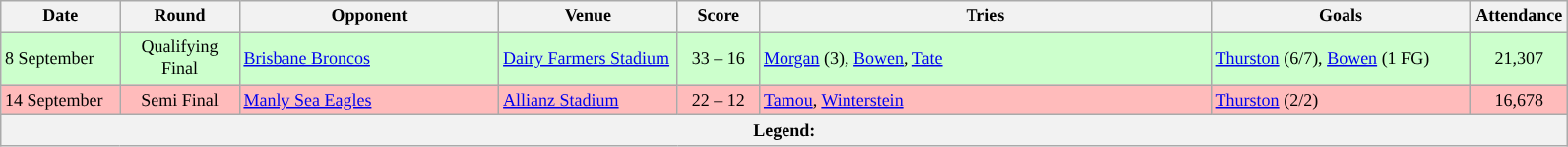<table class="wikitable" style="font-size:75%;">
<tr>
<th style="width:75px;">Date</th>
<th style="width:75px;">Round</th>
<th style="width:170px;">Opponent</th>
<th style="width:115px;">Venue</th>
<th style="width:50px;">Score</th>
<th style="width:300px;">Tries</th>
<th style="width:170px;">Goals</th>
<th style="width:60px;">Attendance</th>
</tr>
<tr style="background:#CCFFCC">
<td>8 September</td>
<td style="text-align:center;">Qualifying Final</td>
<td> <a href='#'>Brisbane Broncos</a></td>
<td><a href='#'>Dairy Farmers Stadium</a></td>
<td style="text-align:center;">33 – 16</td>
<td><a href='#'>Morgan</a> (3), <a href='#'>Bowen</a>, <a href='#'>Tate</a></td>
<td><a href='#'>Thurston</a> (6/7), <a href='#'>Bowen</a> (1 FG)</td>
<td style="text-align:center;">21,307</td>
</tr>
<tr style="background:#FFBBBB">
<td>14 September</td>
<td style="text-align:center;">Semi Final</td>
<td> <a href='#'>Manly Sea Eagles</a></td>
<td><a href='#'>Allianz Stadium</a></td>
<td style="text-align:center;">22 – 12</td>
<td><a href='#'>Tamou</a>, <a href='#'>Winterstein</a></td>
<td><a href='#'>Thurston</a> (2/2)</td>
<td style="text-align:center;">16,678</td>
</tr>
<tr>
<th colspan="11"><strong>Legend</strong>:    </th>
</tr>
</table>
